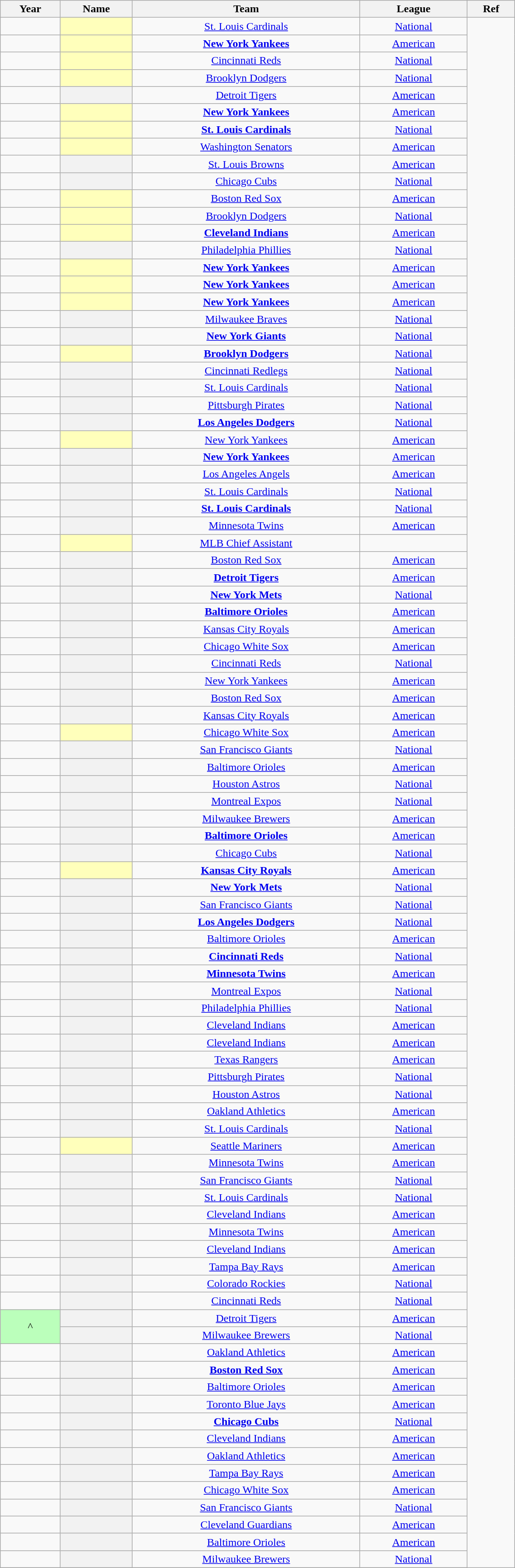<table class="wikitable sortable plainrowheaders" style="text-align:center" width="60%">
<tr>
<th scope="col">Year</th>
<th scope="col">Name</th>
<th scope="col">Team</th>
<th scope="col">League</th>
<th class="unsortable">Ref</th>
</tr>
<tr>
<td></td>
<th scope="row" style="text-align:center; background:#ffb;"> </th>
<td><a href='#'>St. Louis Cardinals</a></td>
<td><a href='#'>National</a></td>
</tr>
<tr>
<td></td>
<th scope="row" style="text-align:center; background:#ffb"> </th>
<td><strong><a href='#'>New York Yankees</a></strong></td>
<td><a href='#'>American</a></td>
</tr>
<tr>
<td></td>
<th scope="row" style="text-align:center; background:#ffb"></th>
<td><a href='#'>Cincinnati Reds</a></td>
<td><a href='#'>National</a></td>
</tr>
<tr>
<td></td>
<th scope="row" style="text-align:center; background:#ffb"></th>
<td><a href='#'>Brooklyn Dodgers</a></td>
<td><a href='#'>National</a></td>
</tr>
<tr>
<td></td>
<th scope="row" style="text-align:center"></th>
<td><a href='#'>Detroit Tigers</a></td>
<td><a href='#'>American</a></td>
</tr>
<tr>
<td></td>
<th scope="row" style="text-align:center; background:#ffb"> </th>
<td><strong><a href='#'>New York Yankees</a></strong></td>
<td><a href='#'>American</a></td>
</tr>
<tr>
<td></td>
<th scope="row" style="text-align:center; background:#ffb"> </th>
<td><strong><a href='#'>St. Louis Cardinals</a></strong></td>
<td><a href='#'>National</a></td>
</tr>
<tr>
<td></td>
<th scope="row" style="text-align:center; background:#ffb"></th>
<td><a href='#'>Washington Senators</a></td>
<td><a href='#'>American</a></td>
</tr>
<tr>
<td></td>
<th scope="row" style="text-align:center"></th>
<td><a href='#'>St. Louis Browns</a></td>
<td><a href='#'>American</a></td>
</tr>
<tr>
<td></td>
<th scope="row" style="text-align:center"></th>
<td><a href='#'>Chicago Cubs</a></td>
<td><a href='#'>National</a></td>
</tr>
<tr>
<td></td>
<th scope="row" style="text-align:center; background:#ffb"></th>
<td><a href='#'>Boston Red Sox</a></td>
<td><a href='#'>American</a></td>
</tr>
<tr>
<td></td>
<th scope="row" style="text-align:center; background:#ffb"> </th>
<td><a href='#'>Brooklyn Dodgers</a></td>
<td><a href='#'>National</a></td>
</tr>
<tr>
<td></td>
<th scope="row" style="text-align:center; background:#ffb"> </th>
<td><strong><a href='#'>Cleveland Indians</a></strong></td>
<td><a href='#'>American</a></td>
</tr>
<tr>
<td></td>
<th scope="row" style="text-align:center"></th>
<td><a href='#'>Philadelphia Phillies</a></td>
<td><a href='#'>National</a></td>
</tr>
<tr>
<td></td>
<th scope="row" style="text-align:center; background:#ffb"> </th>
<td><strong><a href='#'>New York Yankees</a></strong></td>
<td><a href='#'>American</a></td>
</tr>
<tr>
<td></td>
<th scope="row" style="text-align:center; background:#ffb"> </th>
<td><strong><a href='#'>New York Yankees</a></strong></td>
<td><a href='#'>American</a></td>
</tr>
<tr>
<td></td>
<th scope="row" style="text-align:center; background:#ffb"> </th>
<td><strong><a href='#'>New York Yankees</a></strong></td>
<td><a href='#'>American</a></td>
</tr>
<tr>
<td></td>
<th scope="row" style="text-align:center"></th>
<td><a href='#'>Milwaukee Braves</a></td>
<td><a href='#'>National</a></td>
</tr>
<tr>
<td></td>
<th scope="row" style="text-align:center"></th>
<td><strong><a href='#'>New York Giants</a></strong></td>
<td><a href='#'>National</a></td>
</tr>
<tr>
<td></td>
<th scope="row" style="text-align:center; background:#ffb"></th>
<td><strong><a href='#'>Brooklyn Dodgers</a></strong></td>
<td><a href='#'>National</a></td>
</tr>
<tr>
<td></td>
<th scope="row" style="text-align:center"> </th>
<td><a href='#'>Cincinnati Redlegs</a></td>
<td><a href='#'>National</a></td>
</tr>
<tr>
<td></td>
<th scope="row" style="text-align:center"></th>
<td><a href='#'>St. Louis Cardinals</a></td>
<td><a href='#'>National</a></td>
</tr>
<tr>
<td></td>
<th scope="row" style="text-align:center"></th>
<td><a href='#'>Pittsburgh Pirates</a></td>
<td><a href='#'>National</a></td>
</tr>
<tr>
<td></td>
<th scope="row" style="text-align:center"></th>
<td><strong><a href='#'>Los Angeles Dodgers</a></strong></td>
<td><a href='#'>National</a></td>
</tr>
<tr>
<td></td>
<th scope="row" style="text-align:center; background:#ffb"> </th>
<td><a href='#'>New York Yankees</a></td>
<td><a href='#'>American</a></td>
</tr>
<tr>
<td></td>
<th scope="row" style="text-align:center"></th>
<td><strong><a href='#'>New York Yankees</a></strong></td>
<td><a href='#'>American</a></td>
</tr>
<tr>
<td></td>
<th scope="row" style="text-align:center"></th>
<td><a href='#'>Los Angeles Angels</a></td>
<td><a href='#'>American</a></td>
</tr>
<tr>
<td></td>
<th scope="row" style="text-align:center"> </th>
<td><a href='#'>St. Louis Cardinals</a></td>
<td><a href='#'>National</a></td>
</tr>
<tr>
<td></td>
<th scope="row" style="text-align:center"> </th>
<td><strong><a href='#'>St. Louis Cardinals</a></strong></td>
<td><a href='#'>National</a></td>
</tr>
<tr>
<td></td>
<th scope="row" style="text-align:center"></th>
<td><a href='#'>Minnesota Twins</a></td>
<td><a href='#'>American</a></td>
</tr>
<tr>
<td></td>
<th scope="row" style="text-align:center; background:#ffb"></th>
<td><a href='#'>MLB Chief Assistant</a></td>
<td></td>
</tr>
<tr>
<td></td>
<th scope="row" style="text-align:center"> </th>
<td><a href='#'>Boston Red Sox</a></td>
<td><a href='#'>American</a></td>
</tr>
<tr>
<td></td>
<th scope="row" style="text-align:center"></th>
<td><strong><a href='#'>Detroit Tigers</a></strong></td>
<td><a href='#'>American</a></td>
</tr>
<tr>
<td></td>
<th scope="row" style="text-align:center"></th>
<td><strong><a href='#'>New York Mets</a></strong></td>
<td><a href='#'>National</a></td>
</tr>
<tr>
<td></td>
<th scope="row" style="text-align:center"> </th>
<td><strong><a href='#'>Baltimore Orioles</a></strong></td>
<td><a href='#'>American</a></td>
</tr>
<tr>
<td></td>
<th scope="row" style="text-align:center"></th>
<td><a href='#'>Kansas City Royals</a></td>
<td><a href='#'>American</a></td>
</tr>
<tr>
<td></td>
<th scope="row" style="text-align:center"> </th>
<td><a href='#'>Chicago White Sox</a></td>
<td><a href='#'>American</a></td>
</tr>
<tr>
<td></td>
<th scope="row" style="text-align:center"></th>
<td><a href='#'>Cincinnati Reds</a></td>
<td><a href='#'>National</a></td>
</tr>
<tr>
<td></td>
<th scope="row" style="text-align:center"> </th>
<td><a href='#'>New York Yankees</a></td>
<td><a href='#'>American</a></td>
</tr>
<tr>
<td></td>
<th scope="row" style="text-align:center"> </th>
<td><a href='#'>Boston Red Sox</a></td>
<td><a href='#'>American</a></td>
</tr>
<tr>
<td></td>
<th scope="row" style="text-align:center"></th>
<td><a href='#'>Kansas City Royals</a></td>
<td><a href='#'>American</a></td>
</tr>
<tr>
<td></td>
<th scope="row" style="text-align:center; background:#ffb"> </th>
<td><a href='#'>Chicago White Sox</a></td>
<td><a href='#'>American</a></td>
</tr>
<tr>
<td></td>
<th scope="row" style="text-align:center"></th>
<td><a href='#'>San Francisco Giants</a></td>
<td><a href='#'>National</a></td>
</tr>
<tr>
<td></td>
<th scope="row" style="text-align:center"> </th>
<td><a href='#'>Baltimore Orioles</a></td>
<td><a href='#'>American</a></td>
</tr>
<tr>
<td></td>
<th scope="row" style="text-align:center"></th>
<td><a href='#'>Houston Astros</a></td>
<td><a href='#'>National</a></td>
</tr>
<tr>
<td></td>
<th scope="row" style="text-align:center"></th>
<td><a href='#'>Montreal Expos</a></td>
<td><a href='#'>National</a></td>
</tr>
<tr>
<td></td>
<th scope="row" style="text-align:center"> </th>
<td><a href='#'>Milwaukee Brewers</a></td>
<td><a href='#'>American</a></td>
</tr>
<tr>
<td></td>
<th scope="row" style="text-align:center"> </th>
<td><strong><a href='#'>Baltimore Orioles</a></strong></td>
<td><a href='#'>American</a></td>
</tr>
<tr>
<td></td>
<th scope="row" style="text-align:center"></th>
<td><a href='#'>Chicago Cubs</a></td>
<td><a href='#'>National</a></td>
</tr>
<tr>
<td></td>
<th scope="row" style="text-align:center; background:#ffb"></th>
<td><strong><a href='#'>Kansas City Royals</a></strong></td>
<td><a href='#'>American</a></td>
</tr>
<tr>
<td></td>
<th scope="row" style="text-align:center"></th>
<td><strong><a href='#'>New York Mets</a></strong></td>
<td><a href='#'>National</a></td>
</tr>
<tr>
<td></td>
<th scope="row" style="text-align:center"></th>
<td><a href='#'>San Francisco Giants</a></td>
<td><a href='#'>National</a></td>
</tr>
<tr>
<td></td>
<th scope="row" style="text-align:center"></th>
<td><strong><a href='#'>Los Angeles Dodgers</a></strong></td>
<td><a href='#'>National</a></td>
</tr>
<tr>
<td></td>
<th scope="row" style="text-align:center"> </th>
<td><a href='#'>Baltimore Orioles</a></td>
<td><a href='#'>American</a></td>
</tr>
<tr>
<td></td>
<th scope="row" style="text-align:center"></th>
<td><strong><a href='#'>Cincinnati Reds</a></strong></td>
<td><a href='#'>National</a></td>
</tr>
<tr>
<td></td>
<th scope="row" style="text-align:center"></th>
<td><strong><a href='#'>Minnesota Twins</a></strong></td>
<td><a href='#'>American</a></td>
</tr>
<tr>
<td></td>
<th scope="row" style="text-align:center"> </th>
<td><a href='#'>Montreal Expos</a></td>
<td><a href='#'>National</a></td>
</tr>
<tr>
<td></td>
<th scope="row" style="text-align:center"></th>
<td><a href='#'>Philadelphia Phillies</a></td>
<td><a href='#'>National</a></td>
</tr>
<tr>
<td></td>
<th scope="row" style="text-align:center"> </th>
<td><a href='#'>Cleveland Indians</a></td>
<td><a href='#'>American</a></td>
</tr>
<tr>
<td></td>
<th scope="row" style="text-align:center"> </th>
<td><a href='#'>Cleveland Indians</a></td>
<td><a href='#'>American</a></td>
</tr>
<tr>
<td></td>
<th scope="row" style="text-align:center"></th>
<td><a href='#'>Texas Rangers</a></td>
<td><a href='#'>American</a></td>
</tr>
<tr>
<td></td>
<th scope="row" style="text-align:center"></th>
<td><a href='#'>Pittsburgh Pirates</a></td>
<td><a href='#'>National</a></td>
</tr>
<tr>
<td></td>
<th scope="row" style="text-align:center"></th>
<td><a href='#'>Houston Astros</a></td>
<td><a href='#'>National</a></td>
</tr>
<tr>
<td></td>
<th scope="row" style="text-align:center"> </th>
<td><a href='#'>Oakland Athletics</a></td>
<td><a href='#'>American</a></td>
</tr>
<tr>
<td></td>
<th scope="row" style="text-align:center"> </th>
<td><a href='#'>St. Louis Cardinals</a></td>
<td><a href='#'>National</a></td>
</tr>
<tr>
<td></td>
<th scope="row" style="text-align:center; background:#ffb"></th>
<td><a href='#'>Seattle Mariners</a></td>
<td><a href='#'>American</a></td>
</tr>
<tr>
<td></td>
<th scope="row" style="text-align:center"> </th>
<td><a href='#'>Minnesota Twins</a></td>
<td><a href='#'>American</a></td>
</tr>
<tr>
<td></td>
<th scope="row" style="text-align:center"></th>
<td><a href='#'>San Francisco Giants</a></td>
<td><a href='#'>National</a></td>
</tr>
<tr>
<td></td>
<th scope="row" style="text-align:center"> </th>
<td><a href='#'>St. Louis Cardinals</a></td>
<td><a href='#'>National</a></td>
</tr>
<tr>
<td></td>
<th scope="row" style="text-align:center"> </th>
<td><a href='#'>Cleveland Indians</a></td>
<td><a href='#'>American</a></td>
</tr>
<tr>
<td></td>
<th scope="row" style="text-align:center"> </th>
<td><a href='#'>Minnesota Twins</a></td>
<td><a href='#'>American</a></td>
</tr>
<tr>
<td></td>
<th scope="row" style="text-align:center"> </th>
<td><a href='#'>Cleveland Indians</a></td>
<td><a href='#'>American</a></td>
</tr>
<tr>
<td></td>
<th scope="row" style="text-align:center"></th>
<td><a href='#'>Tampa Bay Rays</a></td>
<td><a href='#'>American</a></td>
</tr>
<tr>
<td></td>
<th scope="row" style="text-align:center"></th>
<td><a href='#'>Colorado Rockies</a></td>
<td><a href='#'>National</a></td>
</tr>
<tr>
<td></td>
<th scope="row" style="text-align:center"> </th>
<td><a href='#'>Cincinnati Reds</a></td>
<td><a href='#'>National</a></td>
</tr>
<tr>
<td rowspan=2 style="text-align:center; background:#bfb;">^</td>
<th scope="row" style="text-align:center"></th>
<td><a href='#'>Detroit Tigers</a></td>
<td><a href='#'>American</a></td>
</tr>
<tr>
<th scope="row" style="text-align:center"> </th>
<td><a href='#'>Milwaukee Brewers</a></td>
<td><a href='#'>National</a></td>
</tr>
<tr>
<td></td>
<th scope="row" style="text-align:center"> </th>
<td><a href='#'>Oakland Athletics</a></td>
<td><a href='#'>American</a></td>
</tr>
<tr>
<td></td>
<th scope="row" style="text-align:center"></th>
<td><strong><a href='#'>Boston Red Sox</a></strong></td>
<td><a href='#'>American</a></td>
</tr>
<tr>
<td></td>
<th scope="row" style="text-align:center"> </th>
<td><a href='#'>Baltimore Orioles</a></td>
<td><a href='#'>American</a></td>
</tr>
<tr>
<td></td>
<th scope="row" style="text-align:center"></th>
<td><a href='#'>Toronto Blue Jays</a></td>
<td><a href='#'>American</a></td>
</tr>
<tr>
<td></td>
<th scope="row" style="text-align:center"></th>
<td><strong><a href='#'>Chicago Cubs</a></strong></td>
<td><a href='#'>National</a></td>
</tr>
<tr>
<td></td>
<th scope="row" style="text-align:center"></th>
<td><a href='#'>Cleveland Indians</a></td>
<td><a href='#'>American</a></td>
</tr>
<tr>
<td></td>
<th scope="row" style="text-align:center"> </th>
<td><a href='#'>Oakland Athletics</a></td>
<td><a href='#'>American</a></td>
</tr>
<tr>
<td></td>
<th scope="row" style="text-align:center"></th>
<td><a href='#'>Tampa Bay Rays</a></td>
<td><a href='#'>American</a></td>
</tr>
<tr>
<td></td>
<th scope="row" style="text-align:center"></th>
<td><a href='#'>Chicago White Sox</a></td>
<td><a href='#'>American</a></td>
</tr>
<tr>
<td></td>
<th scope="row" style="text-align:center"></th>
<td><a href='#'>San Francisco Giants</a></td>
<td><a href='#'>National</a></td>
</tr>
<tr>
<td></td>
<th scope="row" style="text-align:center"> </th>
<td><a href='#'>Cleveland Guardians</a></td>
<td><a href='#'>American</a></td>
</tr>
<tr>
<td></td>
<th scope="row" style="text-align:center"></th>
<td><a href='#'>Baltimore Orioles</a></td>
<td><a href='#'>American</a></td>
</tr>
<tr>
<td></td>
<th scope="row" style="text-align:center"></th>
<td><a href='#'>Milwaukee Brewers</a></td>
<td><a href='#'>National</a></td>
</tr>
<tr>
</tr>
</table>
